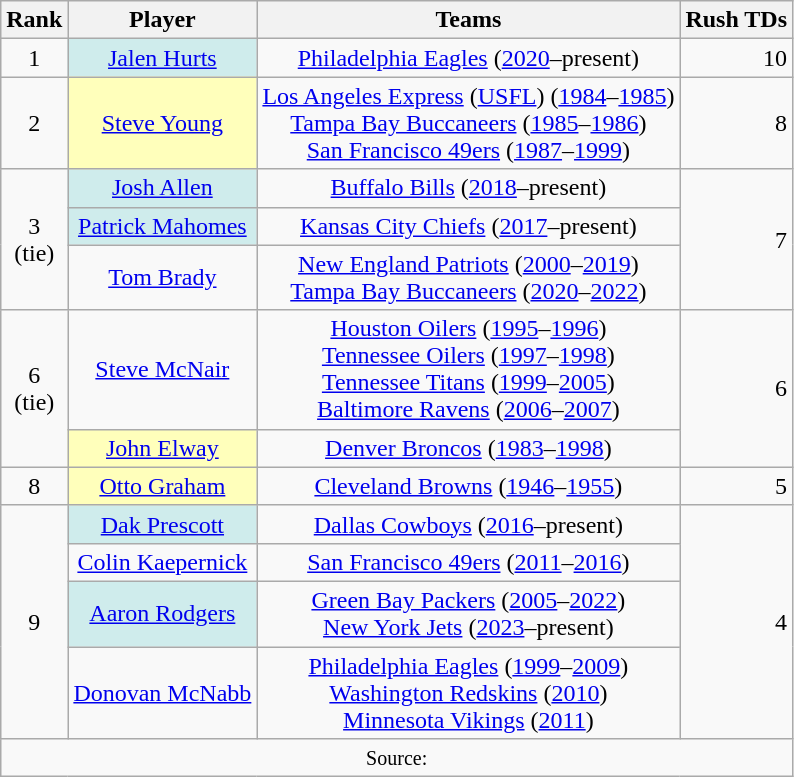<table class="wikitable" style="text-align:center;">
<tr style="white-space: nowrap;">
<th>Rank</th>
<th>Player</th>
<th>Teams</th>
<th>Rush TDs</th>
</tr>
<tr>
<td>1</td>
<td style="text-align:center; background:#cfecec;"><a href='#'>Jalen Hurts</a></td>
<td><a href='#'>Philadelphia Eagles</a> (<a href='#'>2020</a>–present)</td>
<td style="text-align:right;">10</td>
</tr>
<tr>
<td>2</td>
<td style="text-align:center; background:#ffb;"><a href='#'>Steve Young</a></td>
<td><a href='#'>Los Angeles Express</a> (<a href='#'>USFL</a>) (<a href='#'>1984</a>–<a href='#'>1985</a>)<br><a href='#'>Tampa Bay Buccaneers</a> (<a href='#'>1985</a>–<a href='#'>1986</a>)<br><a href='#'>San Francisco 49ers</a> (<a href='#'>1987</a>–<a href='#'>1999</a>)</td>
<td style="text-align:right;">8</td>
</tr>
<tr>
<td rowspan="3">3<br>(tie)</td>
<td style="text-align:center; background:#cfecec;"><a href='#'>Josh Allen</a></td>
<td><a href='#'>Buffalo Bills</a> (<a href='#'>2018</a>–present)</td>
<td rowspan="3" style="text-align:right;">7</td>
</tr>
<tr>
<td style="text-align:center; background:#cfecec;"><a href='#'>Patrick Mahomes</a></td>
<td><a href='#'>Kansas City Chiefs</a> (<a href='#'>2017</a>–present)</td>
</tr>
<tr>
<td><a href='#'>Tom Brady</a></td>
<td><a href='#'>New England Patriots</a> (<a href='#'>2000</a>–<a href='#'>2019</a>) <br> <a href='#'>Tampa Bay Buccaneers</a> (<a href='#'>2020</a>–<a href='#'>2022</a>)</td>
</tr>
<tr>
<td rowspan="2">6<br>(tie)</td>
<td><a href='#'>Steve McNair</a></td>
<td><a href='#'>Houston Oilers</a> (<a href='#'>1995</a>–<a href='#'>1996</a>) <br> <a href='#'>Tennessee Oilers</a> (<a href='#'>1997</a>–<a href='#'>1998</a>) <br> <a href='#'>Tennessee Titans</a> (<a href='#'>1999</a>–<a href='#'>2005</a>) <br> <a href='#'>Baltimore Ravens</a> (<a href='#'>2006</a>–<a href='#'>2007</a>)</td>
<td rowspan="2" style="text-align:right;">6</td>
</tr>
<tr>
<td style="text-align:center; background:#ffb;"><a href='#'>John Elway</a></td>
<td><a href='#'>Denver Broncos</a> (<a href='#'>1983</a>–<a href='#'>1998</a>)</td>
</tr>
<tr>
<td>8</td>
<td style="text-align:center; background:#ffb;"><a href='#'>Otto Graham</a></td>
<td><a href='#'>Cleveland Browns</a> (<a href='#'>1946</a>–<a href='#'>1955</a>)</td>
<td style="text-align:right;">5</td>
</tr>
<tr>
<td rowspan="4">9</td>
<td style="text-align:center; background:#cfecec;"><a href='#'>Dak Prescott</a></td>
<td><a href='#'>Dallas Cowboys</a> (<a href='#'>2016</a>–present)</td>
<td rowspan="4" style="text-align:right;">4</td>
</tr>
<tr>
<td><a href='#'>Colin Kaepernick</a></td>
<td><a href='#'>San Francisco 49ers</a> (<a href='#'>2011</a>–<a href='#'>2016</a>)</td>
</tr>
<tr>
<td style="text-align:center; background:#cfecec;"><a href='#'>Aaron Rodgers</a></td>
<td><a href='#'>Green Bay Packers</a> (<a href='#'>2005</a>–<a href='#'>2022</a>)<br><a href='#'>New York Jets</a> (<a href='#'>2023</a>–present)</td>
</tr>
<tr>
<td><a href='#'>Donovan McNabb</a></td>
<td><a href='#'>Philadelphia Eagles</a> (<a href='#'>1999</a>–<a href='#'>2009</a>) <br> <a href='#'>Washington Redskins</a> (<a href='#'>2010</a>) <br> <a href='#'>Minnesota Vikings</a> (<a href='#'>2011</a>)</td>
</tr>
<tr class="sortbottom">
<td colspan="4"><small>Source:</small></td>
</tr>
</table>
